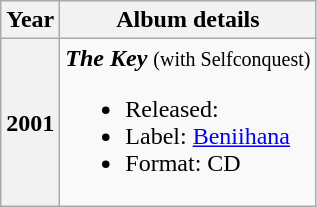<table class="wikitable plainrowheaders" style="text-align:center;">
<tr>
<th>Year</th>
<th>Album details</th>
</tr>
<tr>
<th scope="row">2001</th>
<td align=left><strong><em>The Key</em></strong> <small>(with Selfconquest)</small><br><ul><li>Released: </li><li>Label: <a href='#'>Beniihana</a></li><li>Format: CD</li></ul></td>
</tr>
</table>
